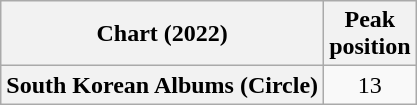<table class="wikitable plainrowheaders" style="text-align:center">
<tr>
<th scope="col">Chart (2022)</th>
<th scope="col">Peak<br>position</th>
</tr>
<tr>
<th scope="row">South Korean Albums (Circle)</th>
<td>13</td>
</tr>
</table>
